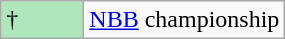<table class="wikitable">
<tr>
<td style="background:#afe6ba; width:3em;">†</td>
<td><a href='#'>NBB</a> championship</td>
</tr>
</table>
